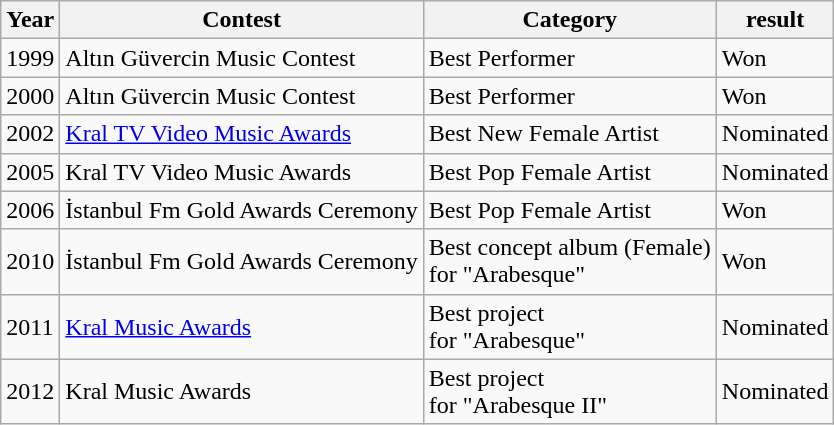<table class="wikitable">
<tr>
<th>Year</th>
<th>Contest</th>
<th>Category</th>
<th>result</th>
</tr>
<tr>
<td>1999</td>
<td>Altın Güvercin Music Contest</td>
<td>Best Performer</td>
<td>Won</td>
</tr>
<tr>
<td>2000</td>
<td>Altın Güvercin Music Contest</td>
<td>Best Performer</td>
<td>Won</td>
</tr>
<tr>
<td>2002</td>
<td><a href='#'>Kral TV Video Music Awards</a></td>
<td>Best New Female Artist</td>
<td>Nominated</td>
</tr>
<tr>
<td>2005</td>
<td>Kral TV Video Music Awards</td>
<td>Best Pop Female Artist</td>
<td>Nominated</td>
</tr>
<tr>
<td>2006</td>
<td>İstanbul Fm Gold Awards Ceremony</td>
<td>Best Pop Female Artist</td>
<td>Won</td>
</tr>
<tr>
<td>2010</td>
<td>İstanbul Fm Gold Awards Ceremony</td>
<td>Best concept album (Female)<br>for "Arabesque"</td>
<td>Won</td>
</tr>
<tr>
<td>2011</td>
<td><a href='#'>Kral Music Awards</a></td>
<td>Best project<br>for "Arabesque"</td>
<td>Nominated</td>
</tr>
<tr>
<td>2012</td>
<td>Kral Music Awards</td>
<td>Best project<br>for "Arabesque II"</td>
<td>Nominated</td>
</tr>
</table>
